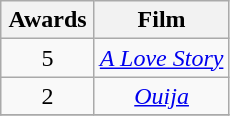<table class="wikitable" style="text-align:center;">
<tr>
<th scope="col" width="55">Awards</th>
<th scope="col" align="center">Film</th>
</tr>
<tr>
<td style="text-align:center">5</td>
<td><em><a href='#'>A Love Story</a></em></td>
</tr>
<tr>
<td style="text-align:center">2</td>
<td><em><a href='#'>Ouija</a></em></td>
</tr>
<tr>
</tr>
</table>
